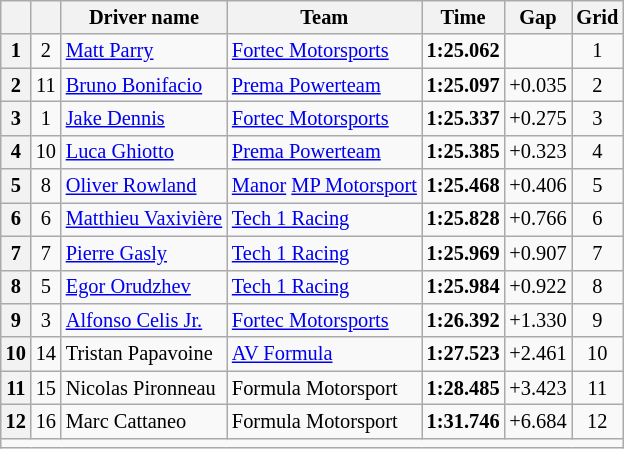<table class="wikitable" style="font-size: 85%;">
<tr>
<th></th>
<th></th>
<th>Driver name</th>
<th>Team</th>
<th>Time</th>
<th>Gap</th>
<th>Grid</th>
</tr>
<tr>
<th>1</th>
<td align=center>2</td>
<td> <a href='#'>Matt Parry</a></td>
<td><a href='#'>Fortec Motorsports</a></td>
<td><strong>1:25.062</strong></td>
<td></td>
<td align=center>1</td>
</tr>
<tr>
<th>2</th>
<td align=center>11</td>
<td> <a href='#'>Bruno Bonifacio</a></td>
<td><a href='#'>Prema Powerteam</a></td>
<td><strong>1:25.097</strong></td>
<td>+0.035</td>
<td align=center>2</td>
</tr>
<tr>
<th>3</th>
<td align=center>1</td>
<td> <a href='#'>Jake Dennis</a></td>
<td><a href='#'>Fortec Motorsports</a></td>
<td><strong>1:25.337</strong></td>
<td>+0.275</td>
<td align=center>3</td>
</tr>
<tr>
<th>4</th>
<td align=center>10</td>
<td> <a href='#'>Luca Ghiotto</a></td>
<td><a href='#'>Prema Powerteam</a></td>
<td><strong>1:25.385</strong></td>
<td>+0.323</td>
<td align=center>4</td>
</tr>
<tr>
<th>5</th>
<td align=center>8</td>
<td> <a href='#'>Oliver Rowland</a></td>
<td><a href='#'>Manor</a> <a href='#'>MP Motorsport</a></td>
<td><strong>1:25.468</strong></td>
<td>+0.406</td>
<td align=center>5</td>
</tr>
<tr>
<th>6</th>
<td align=center>6</td>
<td> <a href='#'>Matthieu Vaxivière</a></td>
<td><a href='#'>Tech 1 Racing</a></td>
<td><strong>1:25.828</strong></td>
<td>+0.766</td>
<td align=center>6</td>
</tr>
<tr>
<th>7</th>
<td align=center>7</td>
<td> <a href='#'>Pierre Gasly</a></td>
<td><a href='#'>Tech 1 Racing</a></td>
<td><strong>1:25.969</strong></td>
<td>+0.907</td>
<td align=center>7</td>
</tr>
<tr>
<th>8</th>
<td align=center>5</td>
<td> <a href='#'>Egor Orudzhev</a></td>
<td><a href='#'>Tech 1 Racing</a></td>
<td><strong>1:25.984</strong></td>
<td>+0.922</td>
<td align=center>8</td>
</tr>
<tr>
<th>9</th>
<td align=center>3</td>
<td> <a href='#'>Alfonso Celis Jr.</a></td>
<td><a href='#'>Fortec Motorsports</a></td>
<td><strong>1:26.392</strong></td>
<td>+1.330</td>
<td align=center>9</td>
</tr>
<tr>
<th>10</th>
<td align=center>14</td>
<td> Tristan Papavoine</td>
<td><a href='#'>AV Formula</a></td>
<td><strong>1:27.523</strong></td>
<td>+2.461</td>
<td align=center>10</td>
</tr>
<tr>
<th>11</th>
<td align=center>15</td>
<td> Nicolas Pironneau</td>
<td>Formula Motorsport</td>
<td><strong>1:28.485</strong></td>
<td>+3.423</td>
<td align=center>11</td>
</tr>
<tr>
<th>12</th>
<td align=center>16</td>
<td> Marc Cattaneo</td>
<td>Formula Motorsport</td>
<td><strong>1:31.746</strong></td>
<td>+6.684</td>
<td align=center>12</td>
</tr>
<tr>
<td colspan=8></td>
</tr>
</table>
